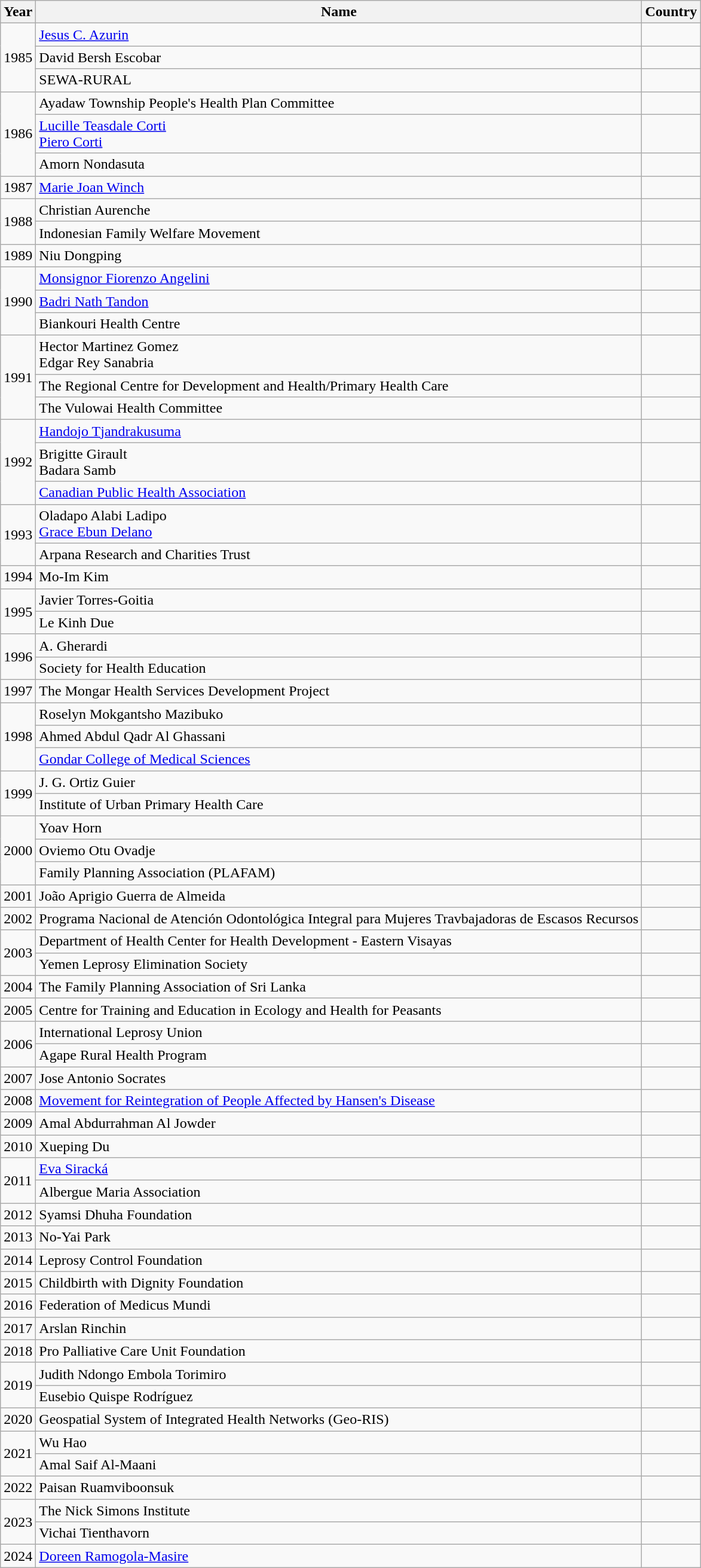<table class="wikitable plainrowheaders sortable">
<tr>
<th>Year</th>
<th>Name</th>
<th>Country</th>
</tr>
<tr>
<td rowspan="3" id="1985_">1985</td>
<td><a href='#'>Jesus C. Azurin</a></td>
<td></td>
</tr>
<tr>
<td>David Bersh Escobar</td>
<td></td>
</tr>
<tr>
<td>SEWA-RURAL</td>
<td></td>
</tr>
<tr>
<td rowspan="3" id="1986_">1986</td>
<td>Ayadaw Township People's Health Plan Committee</td>
<td></td>
</tr>
<tr>
<td><a href='#'>Lucille Teasdale Corti</a><br><a href='#'>Piero Corti</a></td>
<td></td>
</tr>
<tr>
<td>Amorn Nondasuta</td>
<td></td>
</tr>
<tr>
<td>1987</td>
<td><a href='#'>Marie Joan Winch</a></td>
<td></td>
</tr>
<tr>
<td rowspan="2" id="1988_">1988</td>
<td>Christian Aurenche</td>
<td><br></td>
</tr>
<tr>
<td>Indonesian Family Welfare Movement</td>
<td></td>
</tr>
<tr>
<td>1989</td>
<td>Niu Dongping</td>
<td></td>
</tr>
<tr>
<td rowspan="3" id="1990_">1990</td>
<td><a href='#'>Monsignor Fiorenzo Angelini</a></td>
<td></td>
</tr>
<tr>
<td><a href='#'>Badri Nath Tandon</a></td>
<td></td>
</tr>
<tr>
<td>Biankouri Health Centre</td>
<td></td>
</tr>
<tr>
<td rowspan="3" id="1991">1991</td>
<td>Hector Martinez Gomez<br>Edgar Rey Sanabria</td>
<td></td>
</tr>
<tr>
<td>The Regional Centre for Development and Health/Primary Health Care</td>
<td></td>
</tr>
<tr>
<td>The Vulowai Health Committee</td>
<td></td>
</tr>
<tr>
<td rowspan="3" id="1992_">1992</td>
<td><a href='#'>Handojo Tjandrakusuma</a></td>
<td></td>
</tr>
<tr>
<td>Brigitte Girault <br>Badara Samb</td>
<td></td>
</tr>
<tr>
<td><a href='#'>Canadian Public Health Association</a></td>
<td></td>
</tr>
<tr>
<td rowspan="2" id="1993_">1993</td>
<td>Oladapo Alabi Ladipo<br><a href='#'>Grace Ebun Delano</a></td>
<td></td>
</tr>
<tr>
<td>Arpana Research and Charities Trust</td>
<td></td>
</tr>
<tr>
<td>1994</td>
<td>Mo-Im Kim</td>
<td></td>
</tr>
<tr>
<td rowspan="2" id="1995_">1995</td>
<td>Javier Torres-Goitia</td>
<td></td>
</tr>
<tr>
<td>Le Kinh Due</td>
<td></td>
</tr>
<tr>
<td rowspan="2" id="1996_">1996</td>
<td>A. Gherardi</td>
<td></td>
</tr>
<tr>
<td>Society for Health Education</td>
<td></td>
</tr>
<tr>
<td>1997</td>
<td>The Mongar Health Services Development Project</td>
<td></td>
</tr>
<tr>
<td rowspan="3" id="1998_">1998</td>
<td>Roselyn Mokgantsho Mazibuko</td>
<td></td>
</tr>
<tr>
<td>Ahmed Abdul Qadr Al Ghassani</td>
<td></td>
</tr>
<tr>
<td><a href='#'>Gondar College of Medical Sciences</a></td>
<td></td>
</tr>
<tr>
<td rowspan="2" id="1999_">1999</td>
<td>J. G. Ortiz Guier</td>
<td></td>
</tr>
<tr>
<td>Institute of Urban Primary Health Care</td>
<td></td>
</tr>
<tr>
<td rowspan="3" id="2000_">2000</td>
<td>Yoav Horn</td>
<td></td>
</tr>
<tr>
<td>Oviemo Otu Ovadje</td>
<td></td>
</tr>
<tr>
<td>Family Planning Association (PLAFAM)</td>
<td></td>
</tr>
<tr>
<td>2001</td>
<td>João Aprigio Guerra de Almeida</td>
<td></td>
</tr>
<tr>
<td>2002</td>
<td>Programa Nacional de Atención Odontológica Integral para Mujeres Travbajadoras de Escasos Recursos</td>
<td></td>
</tr>
<tr>
<td rowspan="2" id="2003_">2003</td>
<td>Department of Health Center for Health Development - Eastern Visayas</td>
<td></td>
</tr>
<tr>
<td>Yemen Leprosy Elimination Society</td>
<td></td>
</tr>
<tr>
<td>2004</td>
<td>The Family Planning Association of Sri Lanka</td>
<td></td>
</tr>
<tr>
<td>2005</td>
<td>Centre for Training and Education in Ecology and Health for Peasants</td>
<td></td>
</tr>
<tr>
<td rowspan="2" id="2006_">2006</td>
<td>International Leprosy Union</td>
<td></td>
</tr>
<tr>
<td>Agape Rural Health Program</td>
<td></td>
</tr>
<tr>
<td>2007</td>
<td>Jose Antonio Socrates</td>
<td></td>
</tr>
<tr>
<td>2008</td>
<td><a href='#'>Movement for Reintegration of People Affected by Hansen's Disease</a></td>
<td></td>
</tr>
<tr>
<td>2009</td>
<td>Amal Abdurrahman Al Jowder</td>
<td></td>
</tr>
<tr>
<td>2010</td>
<td>Xueping Du</td>
<td></td>
</tr>
<tr>
<td rowspan="2" id="2011_">2011</td>
<td><a href='#'>Eva Siracká</a></td>
<td></td>
</tr>
<tr>
<td>Albergue Maria Association</td>
<td></td>
</tr>
<tr>
<td>2012</td>
<td>Syamsi Dhuha Foundation</td>
<td></td>
</tr>
<tr>
<td>2013</td>
<td>No-Yai Park</td>
<td></td>
</tr>
<tr>
<td>2014</td>
<td>Leprosy Control Foundation</td>
<td></td>
</tr>
<tr>
<td>2015</td>
<td>Childbirth with Dignity Foundation</td>
<td></td>
</tr>
<tr>
<td>2016</td>
<td>Federation of Medicus Mundi</td>
<td></td>
</tr>
<tr>
<td>2017</td>
<td>Arslan Rinchin</td>
<td></td>
</tr>
<tr>
<td>2018</td>
<td>Pro Palliative Care Unit Foundation</td>
<td></td>
</tr>
<tr>
<td rowspan="2" id="2019">2019</td>
<td>Judith Ndongo Embola Torimiro</td>
<td></td>
</tr>
<tr>
<td>Eusebio Quispe Rodríguez</td>
<td></td>
</tr>
<tr>
<td>2020</td>
<td>Geospatial System of Integrated Health Networks (Geo-RIS)</td>
<td></td>
</tr>
<tr>
<td rowspan="2" id="2021_">2021</td>
<td>Wu Hao</td>
<td></td>
</tr>
<tr>
<td>Amal Saif Al-Maani</td>
<td></td>
</tr>
<tr>
<td>2022</td>
<td>Paisan Ruamviboonsuk</td>
<td></td>
</tr>
<tr>
<td rowspan="2">2023</td>
<td>The Nick Simons Institute</td>
<td></td>
</tr>
<tr>
<td>Vichai Tienthavorn</td>
<td></td>
</tr>
<tr>
<td>2024</td>
<td><a href='#'>Doreen Ramogola-Masire</a></td>
<td></td>
</tr>
</table>
